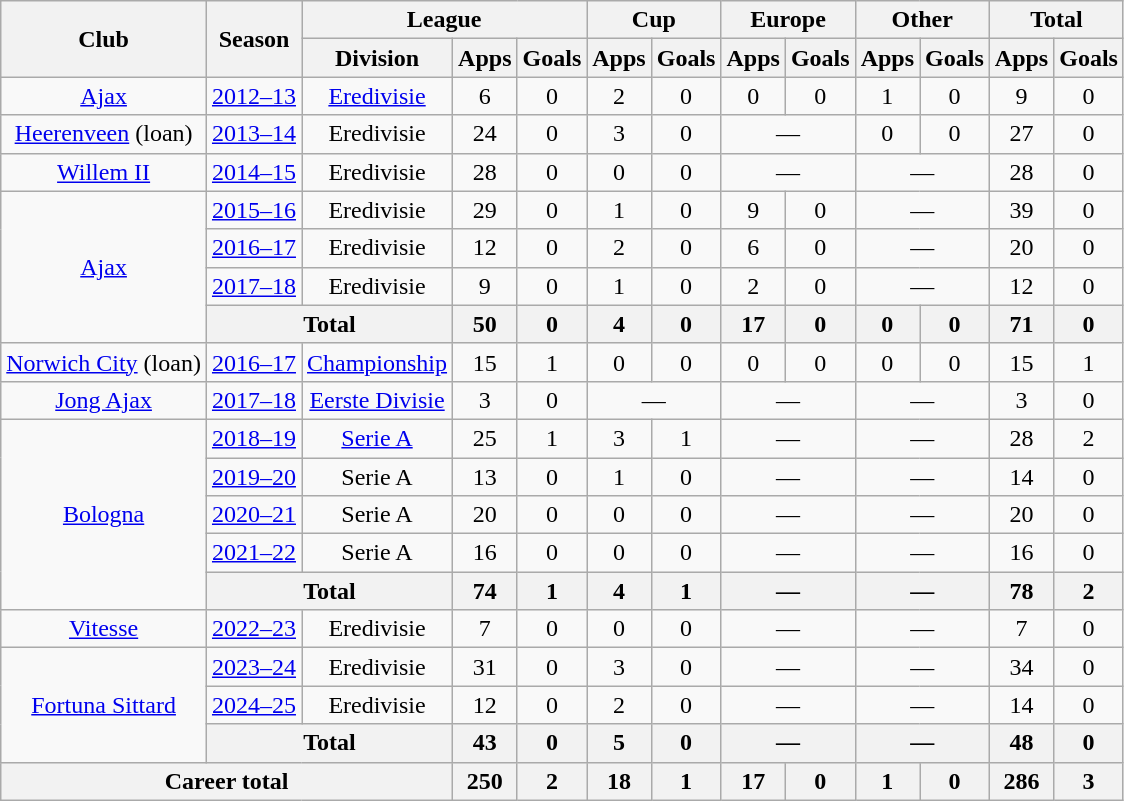<table class="wikitable" style="text-align:center">
<tr>
<th rowspan="2">Club</th>
<th rowspan="2">Season</th>
<th colspan="3">League</th>
<th colspan="2">Cup</th>
<th colspan="2">Europe</th>
<th colspan="2">Other</th>
<th colspan="2">Total</th>
</tr>
<tr>
<th>Division</th>
<th>Apps</th>
<th>Goals</th>
<th>Apps</th>
<th>Goals</th>
<th>Apps</th>
<th>Goals</th>
<th>Apps</th>
<th>Goals</th>
<th>Apps</th>
<th>Goals</th>
</tr>
<tr>
<td><a href='#'>Ajax</a></td>
<td><a href='#'>2012–13</a></td>
<td><a href='#'>Eredivisie</a></td>
<td>6</td>
<td>0</td>
<td>2</td>
<td>0</td>
<td>0</td>
<td>0</td>
<td>1</td>
<td>0</td>
<td>9</td>
<td>0</td>
</tr>
<tr>
<td><a href='#'>Heerenveen</a> (loan)</td>
<td><a href='#'>2013–14</a></td>
<td>Eredivisie</td>
<td>24</td>
<td>0</td>
<td>3</td>
<td>0</td>
<td colspan="2">—</td>
<td>0</td>
<td>0</td>
<td>27</td>
<td>0</td>
</tr>
<tr>
<td><a href='#'>Willem II</a></td>
<td><a href='#'>2014–15</a></td>
<td>Eredivisie</td>
<td>28</td>
<td>0</td>
<td>0</td>
<td>0</td>
<td colspan="2">—</td>
<td colspan="2">—</td>
<td>28</td>
<td>0</td>
</tr>
<tr>
<td rowspan="4"><a href='#'>Ajax</a></td>
<td><a href='#'>2015–16</a></td>
<td>Eredivisie</td>
<td>29</td>
<td>0</td>
<td>1</td>
<td>0</td>
<td>9</td>
<td>0</td>
<td colspan="2">—</td>
<td>39</td>
<td>0</td>
</tr>
<tr>
<td><a href='#'>2016–17</a></td>
<td>Eredivisie</td>
<td>12</td>
<td>0</td>
<td>2</td>
<td>0</td>
<td>6</td>
<td>0</td>
<td colspan="2">—</td>
<td>20</td>
<td>0</td>
</tr>
<tr>
<td><a href='#'>2017–18</a></td>
<td>Eredivisie</td>
<td>9</td>
<td>0</td>
<td>1</td>
<td>0</td>
<td>2</td>
<td>0</td>
<td colspan="2">—</td>
<td>12</td>
<td>0</td>
</tr>
<tr>
<th colspan="2">Total</th>
<th>50</th>
<th>0</th>
<th>4</th>
<th>0</th>
<th>17</th>
<th>0</th>
<th>0</th>
<th>0</th>
<th>71</th>
<th>0</th>
</tr>
<tr>
<td><a href='#'>Norwich City</a> (loan)</td>
<td><a href='#'>2016–17</a></td>
<td><a href='#'>Championship</a></td>
<td>15</td>
<td>1</td>
<td>0</td>
<td>0</td>
<td>0</td>
<td>0</td>
<td>0</td>
<td>0</td>
<td>15</td>
<td>1</td>
</tr>
<tr>
<td><a href='#'>Jong Ajax</a></td>
<td><a href='#'>2017–18</a></td>
<td><a href='#'>Eerste Divisie</a></td>
<td>3</td>
<td>0</td>
<td colspan="2">—</td>
<td colspan="2">—</td>
<td colspan="2">—</td>
<td>3</td>
<td>0</td>
</tr>
<tr>
<td rowspan="5"><a href='#'>Bologna</a></td>
<td><a href='#'>2018–19</a></td>
<td><a href='#'>Serie A</a></td>
<td>25</td>
<td>1</td>
<td>3</td>
<td>1</td>
<td colspan="2">—</td>
<td colspan="2">—</td>
<td>28</td>
<td>2</td>
</tr>
<tr>
<td><a href='#'>2019–20</a></td>
<td>Serie A</td>
<td>13</td>
<td>0</td>
<td>1</td>
<td>0</td>
<td colspan="2">—</td>
<td colspan="2">—</td>
<td>14</td>
<td>0</td>
</tr>
<tr>
<td><a href='#'>2020–21</a></td>
<td>Serie A</td>
<td>20</td>
<td>0</td>
<td>0</td>
<td>0</td>
<td colspan="2">—</td>
<td colspan="2">—</td>
<td>20</td>
<td>0</td>
</tr>
<tr>
<td><a href='#'>2021–22</a></td>
<td>Serie A</td>
<td>16</td>
<td>0</td>
<td>0</td>
<td>0</td>
<td colspan="2">—</td>
<td colspan="2">—</td>
<td>16</td>
<td>0</td>
</tr>
<tr>
<th colspan="2">Total</th>
<th>74</th>
<th>1</th>
<th>4</th>
<th>1</th>
<th colspan="2">—</th>
<th colspan="2">—</th>
<th>78</th>
<th>2</th>
</tr>
<tr>
<td><a href='#'>Vitesse</a></td>
<td><a href='#'>2022–23</a></td>
<td>Eredivisie</td>
<td>7</td>
<td>0</td>
<td>0</td>
<td>0</td>
<td colspan="2">—</td>
<td colspan="2">—</td>
<td>7</td>
<td>0</td>
</tr>
<tr>
<td rowspan="3"><a href='#'>Fortuna Sittard</a></td>
<td><a href='#'>2023–24</a></td>
<td>Eredivisie</td>
<td>31</td>
<td>0</td>
<td>3</td>
<td>0</td>
<td colspan="2">—</td>
<td colspan="2">—</td>
<td>34</td>
<td>0</td>
</tr>
<tr>
<td><a href='#'>2024–25</a></td>
<td>Eredivisie</td>
<td>12</td>
<td>0</td>
<td>2</td>
<td>0</td>
<td colspan="2">—</td>
<td colspan="2">—</td>
<td>14</td>
<td>0</td>
</tr>
<tr>
<th colspan="2">Total</th>
<th>43</th>
<th>0</th>
<th>5</th>
<th>0</th>
<th colspan="2">—</th>
<th colspan="2">—</th>
<th>48</th>
<th>0</th>
</tr>
<tr>
<th colspan=3">Career total</th>
<th>250</th>
<th>2</th>
<th>18</th>
<th>1</th>
<th>17</th>
<th>0</th>
<th>1</th>
<th>0</th>
<th>286</th>
<th>3</th>
</tr>
</table>
